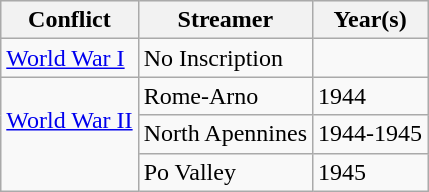<table class=wikitable>
<tr style="background:#efefef;">
<th>Conflict</th>
<th>Streamer</th>
<th>Year(s)</th>
</tr>
<tr>
<td><a href='#'>World War I</a> <br> </td>
<td>No Inscription</td>
<td></td>
</tr>
<tr>
<td rowspan="3"><a href='#'>World War II</a> <br> <br> </td>
<td>Rome-Arno</td>
<td>1944</td>
</tr>
<tr>
<td>North Apennines</td>
<td>1944-1945</td>
</tr>
<tr>
<td>Po Valley</td>
<td>1945</td>
</tr>
</table>
